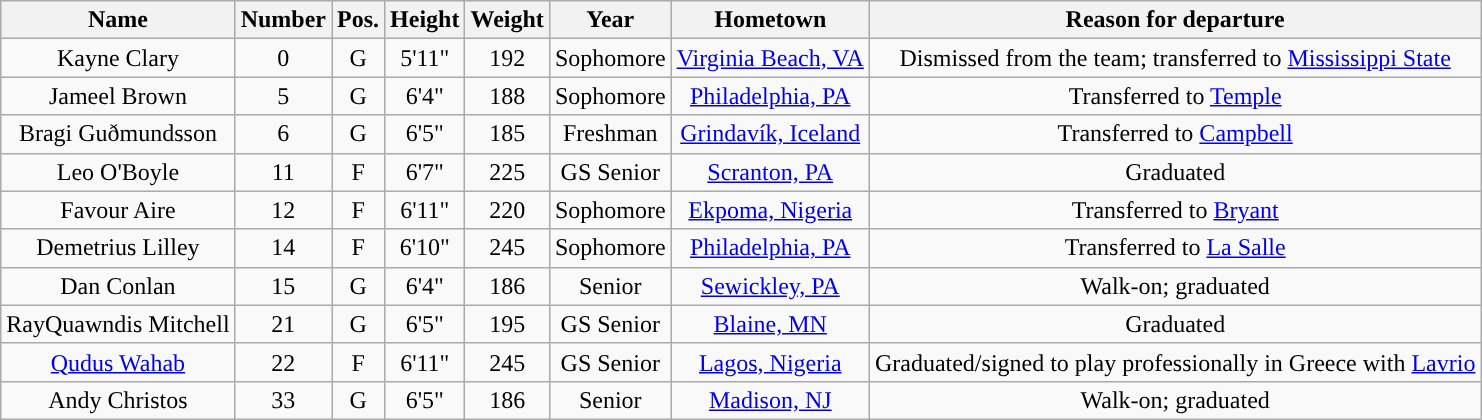<table class="wikitable sortable sortable" style="text-align:center">
<tr align=center>
<th>Name</th>
<th>Number</th>
<th>Pos.</th>
<th>Height</th>
<th>Weight</th>
<th>Year</th>
<th>Hometown</th>
<th class="unsortable">Reason for departure</th>
</tr>
<tr>
<td>Kayne Clary</td>
<td>0</td>
<td>G</td>
<td>5'11"</td>
<td>192</td>
<td>Sophomore</td>
<td><a href='#'>Virginia Beach, VA</a></td>
<td>Dismissed from the team; transferred to <a href='#'>Mississippi State</a></td>
</tr>
<tr>
<td>Jameel Brown</td>
<td>5</td>
<td>G</td>
<td>6'4"</td>
<td>188</td>
<td>Sophomore</td>
<td><a href='#'>Philadelphia, PA</a></td>
<td>Transferred to <a href='#'>Temple</a></td>
</tr>
<tr>
<td>Bragi Guðmundsson</td>
<td>6</td>
<td>G</td>
<td>6'5"</td>
<td>185</td>
<td>Freshman</td>
<td><a href='#'>Grindavík, Iceland</a></td>
<td>Transferred to <a href='#'>Campbell</a></td>
</tr>
<tr>
<td>Leo O'Boyle</td>
<td>11</td>
<td>F</td>
<td>6'7"</td>
<td>225</td>
<td>GS Senior</td>
<td><a href='#'>Scranton, PA</a></td>
<td>Graduated</td>
</tr>
<tr>
<td>Favour Aire</td>
<td>12</td>
<td>F</td>
<td>6'11"</td>
<td>220</td>
<td>Sophomore</td>
<td><a href='#'>Ekpoma, Nigeria</a></td>
<td>Transferred to <a href='#'>Bryant</a></td>
</tr>
<tr>
<td>Demetrius Lilley</td>
<td>14</td>
<td>F</td>
<td>6'10"</td>
<td>245</td>
<td>Sophomore</td>
<td><a href='#'>Philadelphia, PA</a></td>
<td>Transferred to <a href='#'>La Salle</a></td>
</tr>
<tr>
<td>Dan Conlan</td>
<td>15</td>
<td>G</td>
<td>6'4"</td>
<td>186</td>
<td>Senior</td>
<td><a href='#'>Sewickley, PA</a></td>
<td>Walk-on; graduated</td>
</tr>
<tr>
<td>RayQuawndis Mitchell</td>
<td>21</td>
<td>G</td>
<td>6'5"</td>
<td>195</td>
<td>GS Senior</td>
<td><a href='#'>Blaine, MN</a></td>
<td>Graduated</td>
</tr>
<tr>
<td><a href='#'>Qudus Wahab</a></td>
<td>22</td>
<td>F</td>
<td>6'11"</td>
<td>245</td>
<td>GS Senior</td>
<td><a href='#'>Lagos, Nigeria</a></td>
<td>Graduated/signed to play professionally in Greece with <a href='#'>Lavrio</a></td>
</tr>
<tr>
<td>Andy Christos</td>
<td>33</td>
<td>G</td>
<td>6'5"</td>
<td>186</td>
<td>Senior</td>
<td><a href='#'>Madison, NJ</a></td>
<td>Walk-on; graduated</td>
</tr>
</table>
